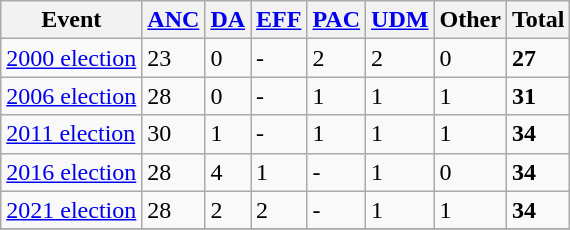<table class="wikitable">
<tr>
<th>Event</th>
<th><a href='#'>ANC</a></th>
<th><a href='#'>DA</a></th>
<th><a href='#'>EFF</a></th>
<th><a href='#'>PAC</a></th>
<th><a href='#'>UDM</a></th>
<th>Other</th>
<th>Total</th>
</tr>
<tr>
<td><a href='#'>2000 election</a></td>
<td>23</td>
<td>0</td>
<td>-</td>
<td>2</td>
<td>2</td>
<td>0</td>
<td><strong>27</strong></td>
</tr>
<tr>
<td><a href='#'>2006 election</a></td>
<td>28</td>
<td>0</td>
<td>-</td>
<td>1</td>
<td>1</td>
<td>1</td>
<td><strong>31</strong></td>
</tr>
<tr>
<td><a href='#'>2011 election</a></td>
<td>30</td>
<td>1</td>
<td>-</td>
<td>1</td>
<td>1</td>
<td>1</td>
<td><strong>34</strong></td>
</tr>
<tr>
<td><a href='#'>2016 election</a></td>
<td>28</td>
<td>4</td>
<td>1</td>
<td>-</td>
<td>1</td>
<td>0</td>
<td><strong>34</strong></td>
</tr>
<tr>
<td><a href='#'>2021 election</a></td>
<td>28</td>
<td>2</td>
<td>2</td>
<td>-</td>
<td>1</td>
<td>1</td>
<td><strong>34</strong></td>
</tr>
<tr>
</tr>
</table>
